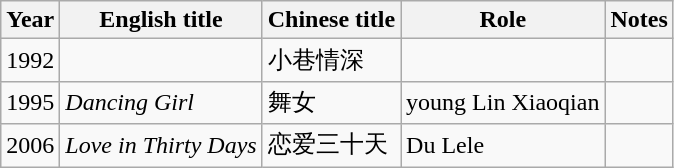<table class="wikitable sortable">
<tr>
<th>Year</th>
<th>English title</th>
<th>Chinese title</th>
<th>Role</th>
<th class="unsortable">Notes</th>
</tr>
<tr>
<td>1992</td>
<td></td>
<td>小巷情深</td>
<td></td>
<td></td>
</tr>
<tr>
<td>1995</td>
<td><em>Dancing Girl</em></td>
<td>舞女</td>
<td>young Lin Xiaoqian</td>
<td></td>
</tr>
<tr>
<td>2006</td>
<td><em>Love in Thirty Days</em></td>
<td>恋爱三十天</td>
<td>Du Lele</td>
<td></td>
</tr>
</table>
